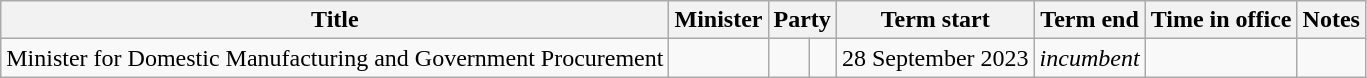<table class="wikitable sortable">
<tr>
<th>Title</th>
<th>Minister</th>
<th colspan="2">Party</th>
<th>Term start</th>
<th>Term end</th>
<th>Time in office</th>
<th class="unsortable">Notes</th>
</tr>
<tr>
<td>Minister for Domestic Manufacturing and Government Procurement</td>
<td></td>
<td> </td>
<td></td>
<td align="center">28 September 2023</td>
<td align="center"><em>incumbent</em></td>
<td align=right></td>
</tr>
</table>
